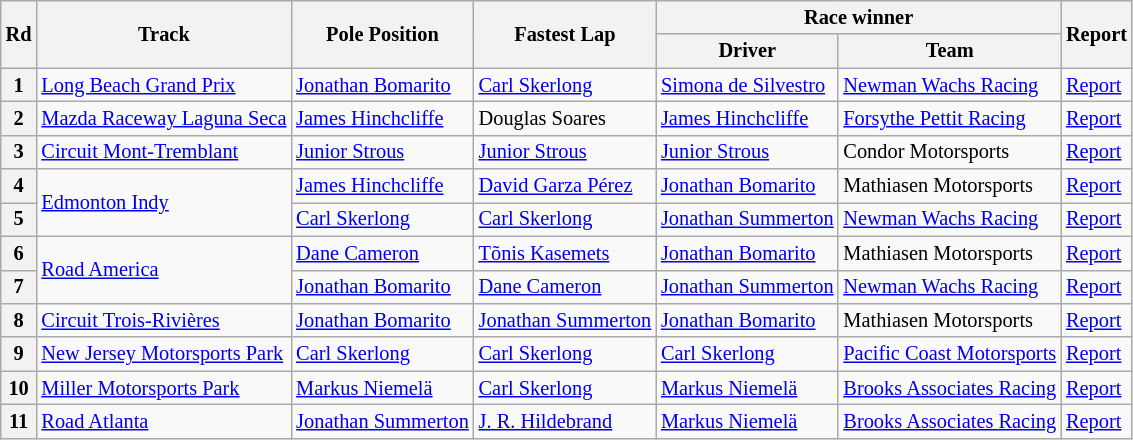<table class="wikitable" style="font-size: 85%;">
<tr>
<th rowspan="2">Rd</th>
<th rowspan="2">Track</th>
<th rowspan="2">Pole Position</th>
<th rowspan="2">Fastest Lap</th>
<th colspan="2">Race winner</th>
<th rowspan="2">Report</th>
</tr>
<tr>
<th>Driver</th>
<th>Team</th>
</tr>
<tr>
<th>1</th>
<td><a href='#'>Long Beach Grand Prix</a></td>
<td> <a href='#'>Jonathan Bomarito</a></td>
<td> <a href='#'>Carl Skerlong</a></td>
<td> <a href='#'>Simona de Silvestro</a></td>
<td><a href='#'>Newman Wachs Racing</a></td>
<td><a href='#'>Report</a></td>
</tr>
<tr>
<th>2</th>
<td><a href='#'>Mazda Raceway Laguna Seca</a></td>
<td> <a href='#'>James Hinchcliffe</a></td>
<td> Douglas Soares</td>
<td> <a href='#'>James Hinchcliffe</a></td>
<td><a href='#'>Forsythe Pettit Racing</a></td>
<td><a href='#'>Report</a></td>
</tr>
<tr>
<th>3</th>
<td><a href='#'>Circuit Mont-Tremblant</a></td>
<td> <a href='#'>Junior Strous</a></td>
<td> <a href='#'>Junior Strous</a></td>
<td> <a href='#'>Junior Strous</a></td>
<td>Condor Motorsports</td>
<td><a href='#'>Report</a></td>
</tr>
<tr>
<th>4</th>
<td rowspan="2"><a href='#'>Edmonton Indy</a></td>
<td> <a href='#'>James Hinchcliffe</a></td>
<td> <a href='#'>David Garza Pérez</a></td>
<td> <a href='#'>Jonathan Bomarito</a></td>
<td>Mathiasen Motorsports</td>
<td><a href='#'>Report</a></td>
</tr>
<tr>
<th>5</th>
<td> <a href='#'>Carl Skerlong</a></td>
<td> <a href='#'>Carl Skerlong</a></td>
<td> <a href='#'>Jonathan Summerton</a></td>
<td><a href='#'>Newman Wachs Racing</a></td>
<td><a href='#'>Report</a></td>
</tr>
<tr>
<th>6</th>
<td rowspan="2"><a href='#'>Road America</a></td>
<td> <a href='#'>Dane Cameron</a></td>
<td> <a href='#'>Tõnis Kasemets</a></td>
<td> <a href='#'>Jonathan Bomarito</a></td>
<td>Mathiasen Motorsports</td>
<td><a href='#'>Report</a></td>
</tr>
<tr>
<th>7</th>
<td> <a href='#'>Jonathan Bomarito</a></td>
<td> <a href='#'>Dane Cameron</a></td>
<td> <a href='#'>Jonathan Summerton</a></td>
<td><a href='#'>Newman Wachs Racing</a></td>
<td><a href='#'>Report</a></td>
</tr>
<tr>
<th>8</th>
<td><a href='#'>Circuit Trois-Rivières</a></td>
<td> <a href='#'>Jonathan Bomarito</a></td>
<td> <a href='#'>Jonathan Summerton</a></td>
<td> <a href='#'>Jonathan Bomarito</a></td>
<td>Mathiasen Motorsports</td>
<td><a href='#'>Report</a></td>
</tr>
<tr>
<th>9</th>
<td><a href='#'>New Jersey Motorsports Park</a></td>
<td> <a href='#'>Carl Skerlong</a></td>
<td> <a href='#'>Carl Skerlong</a></td>
<td> <a href='#'>Carl Skerlong</a></td>
<td><a href='#'>Pacific Coast Motorsports</a></td>
<td><a href='#'>Report</a></td>
</tr>
<tr>
<th>10</th>
<td><a href='#'>Miller Motorsports Park</a></td>
<td> <a href='#'>Markus Niemelä</a></td>
<td> <a href='#'>Carl Skerlong</a></td>
<td> <a href='#'>Markus Niemelä</a></td>
<td><a href='#'>Brooks Associates Racing</a></td>
<td><a href='#'>Report</a></td>
</tr>
<tr>
<th>11</th>
<td><a href='#'>Road Atlanta</a></td>
<td> <a href='#'>Jonathan Summerton</a></td>
<td> <a href='#'>J. R. Hildebrand</a></td>
<td> <a href='#'>Markus Niemelä</a></td>
<td><a href='#'>Brooks Associates Racing</a></td>
<td><a href='#'>Report</a></td>
</tr>
</table>
